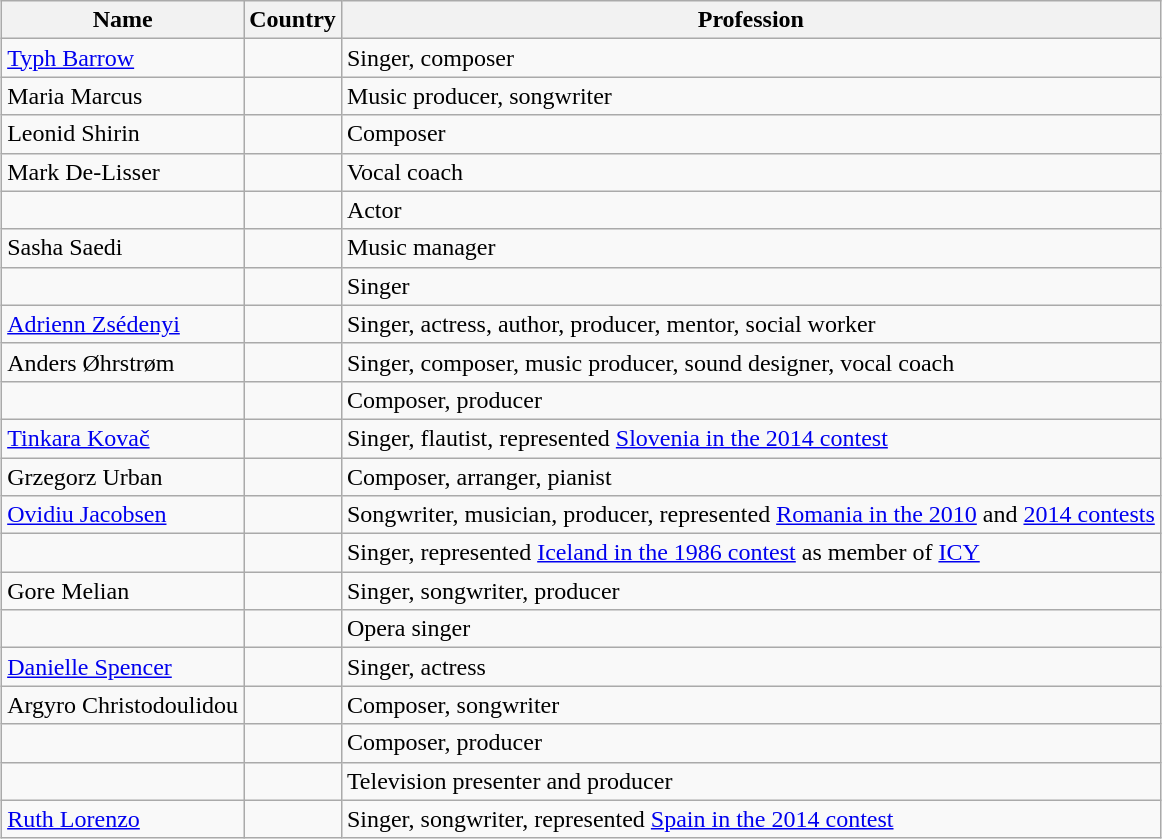<table class="wikitable collapsible" style="margin: 1em auto 1em auto">
<tr>
<th>Name</th>
<th>Country</th>
<th>Profession</th>
</tr>
<tr>
<td><a href='#'>Typh Barrow</a></td>
<td></td>
<td>Singer, composer</td>
</tr>
<tr>
<td>Maria Marcus</td>
<td></td>
<td>Music producer, songwriter</td>
</tr>
<tr>
<td>Leonid Shirin</td>
<td></td>
<td>Composer</td>
</tr>
<tr>
<td>Mark De-Lisser</td>
<td></td>
<td>Vocal coach</td>
</tr>
<tr>
<td></td>
<td></td>
<td>Actor</td>
</tr>
<tr>
<td>Sasha Saedi</td>
<td></td>
<td>Music manager</td>
</tr>
<tr>
<td></td>
<td></td>
<td>Singer</td>
</tr>
<tr>
<td><a href='#'>Adrienn Zsédenyi</a></td>
<td></td>
<td>Singer, actress, author, producer, mentor, social worker</td>
</tr>
<tr>
<td>Anders Øhrstrøm</td>
<td></td>
<td>Singer, composer, music producer, sound designer, vocal coach</td>
</tr>
<tr>
<td></td>
<td></td>
<td>Composer, producer</td>
</tr>
<tr>
<td><a href='#'>Tinkara Kovač</a></td>
<td></td>
<td>Singer, flautist, represented <a href='#'>Slovenia in the 2014 contest</a></td>
</tr>
<tr>
<td>Grzegorz Urban</td>
<td></td>
<td>Composer, arranger, pianist</td>
</tr>
<tr>
<td><a href='#'>Ovidiu Jacobsen</a></td>
<td></td>
<td>Songwriter, musician, producer, represented <a href='#'>Romania in the 2010</a> and <a href='#'>2014 contests</a></td>
</tr>
<tr>
<td></td>
<td></td>
<td>Singer, represented <a href='#'>Iceland in the 1986 contest</a> as member of <a href='#'>ICY</a></td>
</tr>
<tr>
<td>Gore Melian</td>
<td></td>
<td>Singer, songwriter, producer</td>
</tr>
<tr>
<td></td>
<td></td>
<td>Opera singer</td>
</tr>
<tr>
<td><a href='#'>Danielle Spencer</a></td>
<td></td>
<td>Singer, actress</td>
</tr>
<tr>
<td>Argyro Christodoulidou</td>
<td></td>
<td>Composer, songwriter</td>
</tr>
<tr>
<td></td>
<td></td>
<td>Composer, producer</td>
</tr>
<tr>
<td></td>
<td></td>
<td>Television presenter and producer</td>
</tr>
<tr>
<td><a href='#'>Ruth Lorenzo</a></td>
<td></td>
<td>Singer, songwriter, represented <a href='#'>Spain in the 2014 contest</a></td>
</tr>
</table>
